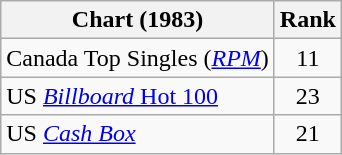<table class="wikitable sortable">
<tr>
<th>Chart (1983)</th>
<th>Rank</th>
</tr>
<tr>
<td>Canada Top Singles (<em><a href='#'>RPM</a></em>)</td>
<td align="center">11</td>
</tr>
<tr>
<td>US <a href='#'><em>Billboard</em> Hot 100</a></td>
<td align="center">23</td>
</tr>
<tr>
<td>US <em><a href='#'>Cash Box</a></em></td>
<td align="center">21</td>
</tr>
</table>
